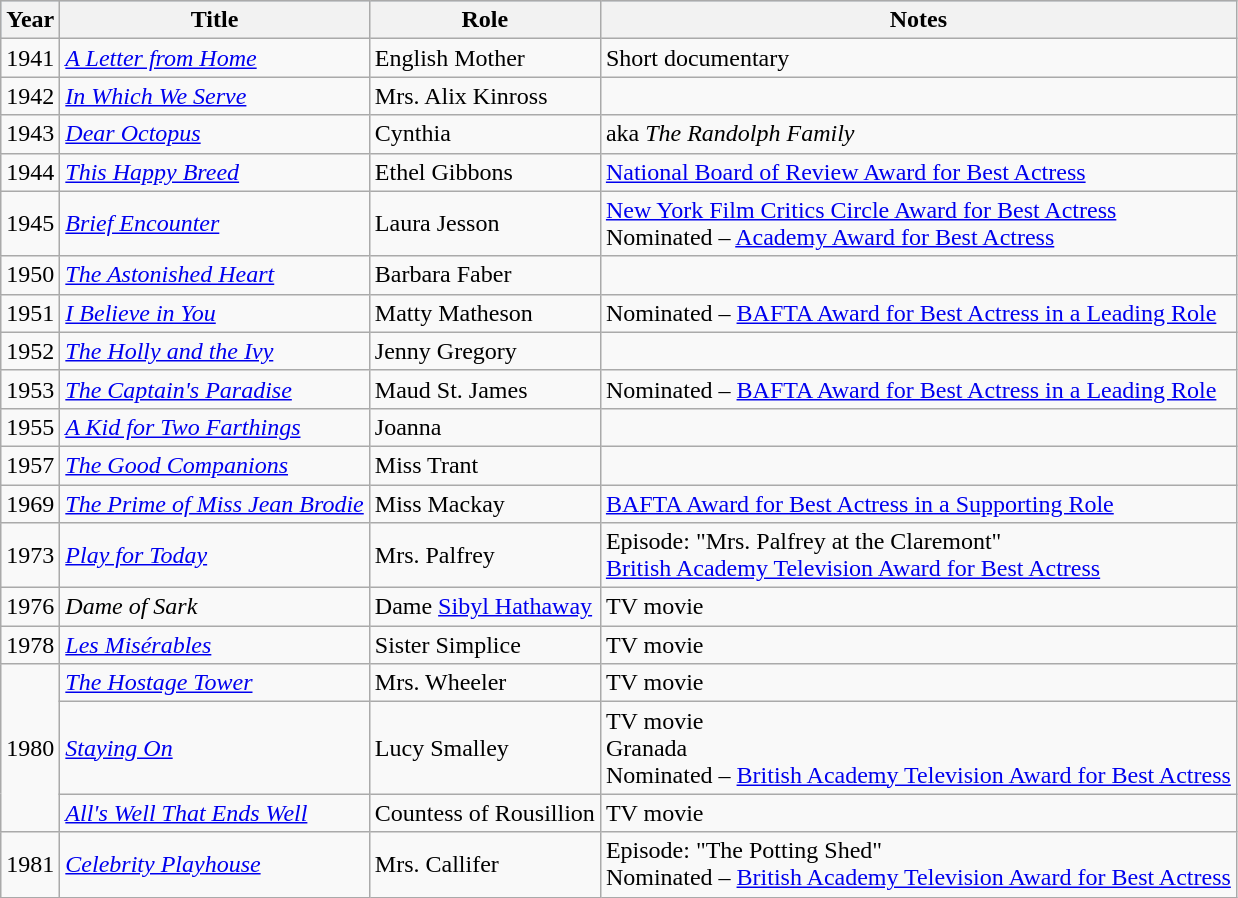<table class="wikitable">
<tr style="background:#b0c4de; text-align:center;">
<th>Year</th>
<th>Title</th>
<th>Role</th>
<th class="unsortable">Notes</th>
</tr>
<tr>
<td>1941</td>
<td><em><a href='#'>A Letter from Home</a></em></td>
<td>English Mother</td>
<td>Short documentary</td>
</tr>
<tr>
<td>1942</td>
<td><em><a href='#'>In Which We Serve</a></em></td>
<td>Mrs. Alix Kinross</td>
<td></td>
</tr>
<tr>
<td>1943</td>
<td><em><a href='#'>Dear Octopus</a></em></td>
<td>Cynthia</td>
<td>aka <em>The Randolph Family</em></td>
</tr>
<tr>
<td>1944</td>
<td><em><a href='#'>This Happy Breed</a></em></td>
<td>Ethel Gibbons</td>
<td><a href='#'>National Board of Review Award for Best Actress</a></td>
</tr>
<tr>
<td>1945</td>
<td><em><a href='#'>Brief Encounter</a></em></td>
<td>Laura Jesson</td>
<td><a href='#'>New York Film Critics Circle Award for Best Actress</a><br>Nominated – <a href='#'>Academy Award for Best Actress</a></td>
</tr>
<tr>
<td>1950</td>
<td><em><a href='#'>The Astonished Heart</a></em></td>
<td>Barbara Faber</td>
<td></td>
</tr>
<tr>
<td>1951</td>
<td><em><a href='#'>I Believe in You</a></em></td>
<td>Matty Matheson</td>
<td>Nominated – <a href='#'>BAFTA Award for Best Actress in a Leading Role</a></td>
</tr>
<tr>
<td>1952</td>
<td><em><a href='#'>The Holly and the Ivy</a></em></td>
<td>Jenny Gregory</td>
<td></td>
</tr>
<tr>
<td>1953</td>
<td><em><a href='#'>The Captain's Paradise</a></em></td>
<td>Maud St. James</td>
<td>Nominated – <a href='#'>BAFTA Award for Best Actress in a Leading Role</a></td>
</tr>
<tr>
<td>1955</td>
<td><em><a href='#'>A Kid for Two Farthings</a></em></td>
<td>Joanna</td>
<td></td>
</tr>
<tr>
<td>1957</td>
<td><em><a href='#'>The Good Companions</a></em></td>
<td>Miss Trant</td>
<td></td>
</tr>
<tr>
<td>1969</td>
<td><em><a href='#'>The Prime of Miss Jean Brodie</a></em></td>
<td>Miss Mackay</td>
<td><a href='#'>BAFTA Award for Best Actress in a Supporting Role</a></td>
</tr>
<tr>
<td>1973</td>
<td><em><a href='#'>Play for Today</a></em></td>
<td>Mrs. Palfrey</td>
<td>Episode: "Mrs. Palfrey at the Claremont"<br><a href='#'>British Academy Television Award for Best Actress</a></td>
</tr>
<tr>
<td>1976</td>
<td><em>Dame of Sark</em></td>
<td>Dame <a href='#'>Sibyl Hathaway</a></td>
<td>TV movie</td>
</tr>
<tr>
<td>1978</td>
<td><em><a href='#'>Les Misérables</a></em></td>
<td>Sister Simplice</td>
<td>TV movie</td>
</tr>
<tr>
<td rowspan=3>1980</td>
<td><em><a href='#'>The Hostage Tower</a></em></td>
<td>Mrs. Wheeler</td>
<td>TV movie</td>
</tr>
<tr>
<td><em><a href='#'>Staying On</a></em></td>
<td>Lucy Smalley</td>
<td>TV movie<br>Granada<br>Nominated – <a href='#'>British Academy Television Award for Best Actress</a></td>
</tr>
<tr>
<td><em><a href='#'>All's Well That Ends Well</a></em></td>
<td>Countess of Rousillion</td>
<td>TV movie</td>
</tr>
<tr>
<td>1981</td>
<td><em><a href='#'>Celebrity Playhouse</a></em></td>
<td>Mrs. Callifer</td>
<td>Episode: "The Potting Shed"<br>Nominated – <a href='#'>British Academy Television Award for Best Actress</a></td>
</tr>
</table>
